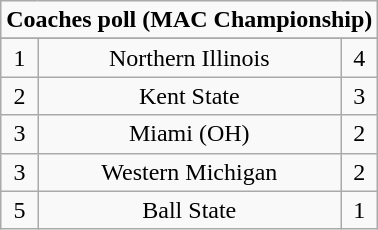<table class="wikitable">
<tr align="center">
<td align="center" Colspan="3"><strong>Coaches poll (MAC Championship)</strong></td>
</tr>
<tr align="center">
</tr>
<tr align="center">
<td>1</td>
<td>Northern Illinois</td>
<td>4</td>
</tr>
<tr align="center">
<td>2</td>
<td>Kent State</td>
<td>3</td>
</tr>
<tr align="center">
<td>3</td>
<td>Miami (OH)</td>
<td>2</td>
</tr>
<tr align="center">
<td>3</td>
<td>Western Michigan</td>
<td>2</td>
</tr>
<tr align="center">
<td>5</td>
<td>Ball State</td>
<td>1</td>
</tr>
</table>
